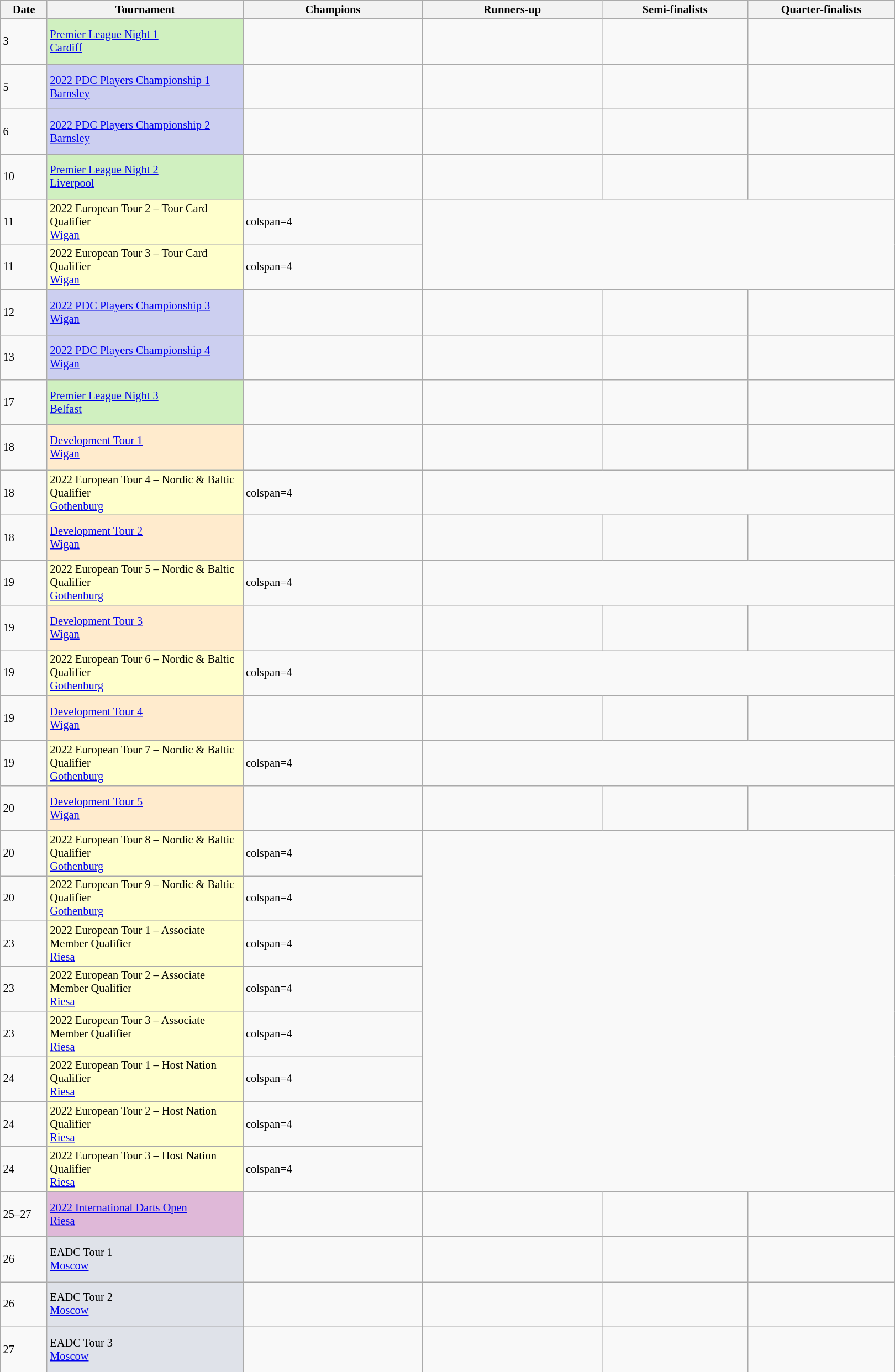<table class=wikitable style=font-size:85%>
<tr>
<th width=50>Date</th>
<th width=230>Tournament</th>
<th width=210>Champions</th>
<th width=210>Runners-up</th>
<th width=170>Semi-finalists</th>
<th width=170>Quarter-finalists</th>
</tr>
<tr>
<td>3</td>
<td bgcolor="d0f0c0"><a href='#'>Premier League Night 1</a> <br> <a href='#'>Cardiff</a></td>
<td></td>
<td></td>
<td> <br> </td>
<td> <br>  <br>  <br> </td>
</tr>
<tr>
<td>5</td>
<td bgcolor="#ccccfff"><a href='#'>2022 PDC Players Championship 1</a> <br>  <a href='#'>Barnsley</a></td>
<td></td>
<td></td>
<td> <br> </td>
<td> <br>  <br>  <br> </td>
</tr>
<tr>
<td>6</td>
<td bgcolor="#ccccfff"><a href='#'>2022 PDC Players Championship 2</a> <br>  <a href='#'>Barnsley</a></td>
<td></td>
<td></td>
<td> <br> </td>
<td> <br>  <br>  <br> </td>
</tr>
<tr>
<td>10</td>
<td bgcolor="d0f0c0"><a href='#'>Premier League Night 2</a> <br> <a href='#'>Liverpool</a></td>
<td></td>
<td></td>
<td> <br> </td>
<td> <br>  <br>  <br> </td>
</tr>
<tr>
<td>11</td>
<td bgcolor="ffffcc">2022 European Tour 2 – Tour Card Qualifier <br> <a href='#'>Wigan</a></td>
<td>colspan=4 </td>
</tr>
<tr>
<td>11</td>
<td bgcolor="ffffcc">2022 European Tour 3 – Tour Card Qualifier <br> <a href='#'>Wigan</a></td>
<td>colspan=4 </td>
</tr>
<tr>
<td>12</td>
<td bgcolor="#ccccfff"><a href='#'>2022 PDC Players Championship 3</a> <br>  <a href='#'>Wigan</a></td>
<td></td>
<td></td>
<td> <br> </td>
<td> <br>  <br>  <br> </td>
</tr>
<tr>
<td>13</td>
<td bgcolor="#ccccfff"><a href='#'>2022 PDC Players Championship 4</a> <br>  <a href='#'>Wigan</a></td>
<td></td>
<td></td>
<td> <br> </td>
<td> <br>  <br>  <br> </td>
</tr>
<tr>
<td>17</td>
<td bgcolor="d0f0c0"><a href='#'>Premier League Night 3</a> <br> <a href='#'>Belfast</a></td>
<td></td>
<td></td>
<td> <br> </td>
<td> <br>  <br>  <br> </td>
</tr>
<tr>
<td>18</td>
<td bgcolor="#ffebcd"><a href='#'>Development Tour 1</a> <br>  <a href='#'>Wigan</a></td>
<td></td>
<td></td>
<td> <br> </td>
<td> <br>  <br>  <br> </td>
</tr>
<tr>
<td>18</td>
<td bgcolor="ffffcc">2022 European Tour 4 – Nordic & Baltic Qualifier <br> <a href='#'>Gothenburg</a></td>
<td>colspan=4 </td>
</tr>
<tr>
<td>18</td>
<td bgcolor="#ffebcd"><a href='#'>Development Tour 2</a> <br>  <a href='#'>Wigan</a></td>
<td></td>
<td></td>
<td> <br> </td>
<td> <br>  <br>  <br> </td>
</tr>
<tr>
<td>19</td>
<td bgcolor="ffffcc">2022 European Tour 5 – Nordic & Baltic Qualifier <br> <a href='#'>Gothenburg</a></td>
<td>colspan=4 </td>
</tr>
<tr>
<td>19</td>
<td bgcolor="#ffebcd"><a href='#'>Development Tour 3</a> <br>  <a href='#'>Wigan</a></td>
<td></td>
<td></td>
<td> <br> </td>
<td> <br>  <br>  <br> </td>
</tr>
<tr>
<td>19</td>
<td bgcolor="ffffcc">2022 European Tour 6 – Nordic & Baltic Qualifier <br> <a href='#'>Gothenburg</a></td>
<td>colspan=4 </td>
</tr>
<tr>
<td>19</td>
<td bgcolor="#ffebcd"><a href='#'>Development Tour 4</a> <br>  <a href='#'>Wigan</a></td>
<td></td>
<td></td>
<td> <br> </td>
<td> <br>  <br>  <br> </td>
</tr>
<tr>
<td>19</td>
<td bgcolor="ffffcc">2022 European Tour 7 – Nordic & Baltic Qualifier <br> <a href='#'>Gothenburg</a></td>
<td>colspan=4 </td>
</tr>
<tr>
<td>20</td>
<td bgcolor="#ffebcd"><a href='#'>Development Tour 5</a> <br>  <a href='#'>Wigan</a></td>
<td></td>
<td></td>
<td> <br> </td>
<td> <br>  <br>  <br> </td>
</tr>
<tr>
<td>20</td>
<td bgcolor="ffffcc">2022 European Tour 8 – Nordic & Baltic Qualifier <br> <a href='#'>Gothenburg</a></td>
<td>colspan=4 </td>
</tr>
<tr>
<td>20</td>
<td bgcolor="ffffcc">2022 European Tour 9 – Nordic & Baltic Qualifier <br> <a href='#'>Gothenburg</a></td>
<td>colspan=4 </td>
</tr>
<tr>
<td>23</td>
<td bgcolor="ffffcc">2022 European Tour 1 – Associate Member Qualifier <br> <a href='#'>Riesa</a></td>
<td>colspan=4 </td>
</tr>
<tr>
<td>23</td>
<td bgcolor="ffffcc">2022 European Tour 2 – Associate Member Qualifier <br> <a href='#'>Riesa</a></td>
<td>colspan=4 </td>
</tr>
<tr>
<td>23</td>
<td bgcolor="ffffcc">2022 European Tour 3 – Associate Member Qualifier <br> <a href='#'>Riesa</a></td>
<td>colspan=4 </td>
</tr>
<tr>
<td>24</td>
<td bgcolor="ffffcc">2022 European Tour 1 – Host Nation Qualifier <br> <a href='#'>Riesa</a></td>
<td>colspan=4 </td>
</tr>
<tr>
<td>24</td>
<td bgcolor="ffffcc">2022 European Tour 2 – Host Nation Qualifier <br> <a href='#'>Riesa</a></td>
<td>colspan=4 </td>
</tr>
<tr>
<td>24</td>
<td bgcolor="ffffcc">2022 European Tour 3 – Host Nation Qualifier <br> <a href='#'>Riesa</a></td>
<td>colspan=4 </td>
</tr>
<tr>
<td>25–27</td>
<td bgcolor="#dfb8d8"><a href='#'>2022 International Darts Open</a> <br>  <a href='#'>Riesa</a></td>
<td></td>
<td></td>
<td> <br> </td>
<td> <br>  <br>  <br> </td>
</tr>
<tr>
<td>26</td>
<td bgcolor="#dfe2e9">EADC Tour 1 <br>  <a href='#'>Moscow</a></td>
<td></td>
<td></td>
<td> <br> </td>
<td> <br>  <br>  <br> </td>
</tr>
<tr>
<td>26</td>
<td bgcolor="#dfe2e9">EADC Tour 2 <br>  <a href='#'>Moscow</a></td>
<td></td>
<td></td>
<td> <br> </td>
<td> <br>  <br>  <br> </td>
</tr>
<tr>
<td>27</td>
<td bgcolor="#dfe2e9">EADC Tour 3 <br>  <a href='#'>Moscow</a></td>
<td></td>
<td></td>
<td> <br> </td>
<td> <br>  <br>  <br> </td>
</tr>
<tr>
</tr>
</table>
